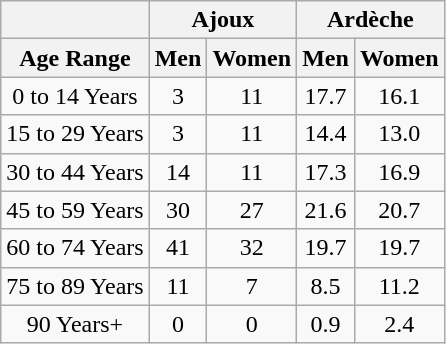<table class="wikitable" style="text-align:center;">
<tr>
<th></th>
<th colspan=2><strong>Ajoux</strong></th>
<th colspan=2><strong>Ardèche</strong></th>
</tr>
<tr>
<th><strong>Age Range</strong></th>
<th><strong>Men</strong></th>
<th><strong>Women</strong></th>
<th><strong>Men</strong></th>
<th><strong>Women</strong></th>
</tr>
<tr>
<td>0 to 14 Years</td>
<td>3</td>
<td>11</td>
<td>17.7</td>
<td>16.1</td>
</tr>
<tr>
<td>15 to 29 Years</td>
<td>3</td>
<td>11</td>
<td>14.4</td>
<td>13.0</td>
</tr>
<tr>
<td>30 to 44 Years</td>
<td>14</td>
<td>11</td>
<td>17.3</td>
<td>16.9</td>
</tr>
<tr>
<td>45 to 59 Years</td>
<td>30</td>
<td>27</td>
<td>21.6</td>
<td>20.7</td>
</tr>
<tr>
<td>60 to 74 Years</td>
<td>41</td>
<td>32</td>
<td>19.7</td>
<td>19.7</td>
</tr>
<tr>
<td>75 to 89 Years</td>
<td>11</td>
<td>7</td>
<td>8.5</td>
<td>11.2</td>
</tr>
<tr>
<td>90 Years+</td>
<td>0</td>
<td>0</td>
<td>0.9</td>
<td>2.4</td>
</tr>
</table>
